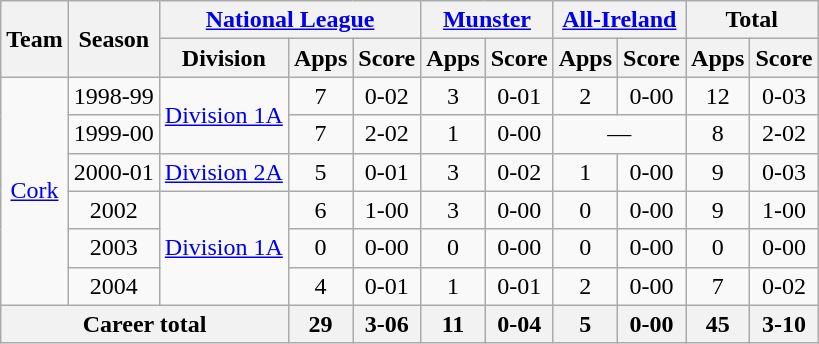<table class="wikitable" style="text-align:center">
<tr>
<th rowspan="2">Team</th>
<th rowspan="2">Season</th>
<th colspan="3"><a href='#'>National League</a></th>
<th colspan="2"><a href='#'>Munster</a></th>
<th colspan="2"><a href='#'>All-Ireland</a></th>
<th colspan="2">Total</th>
</tr>
<tr>
<th>Division</th>
<th>Apps</th>
<th>Score</th>
<th>Apps</th>
<th>Score</th>
<th>Apps</th>
<th>Score</th>
<th>Apps</th>
<th>Score</th>
</tr>
<tr>
<td rowspan="6"><a href='#'>Cork</a></td>
<td>1998-99</td>
<td rowspan="2"><a href='#'>Division 1A</a></td>
<td>7</td>
<td>0-02</td>
<td>3</td>
<td>0-01</td>
<td>2</td>
<td>0-00</td>
<td>12</td>
<td>0-03</td>
</tr>
<tr>
<td>1999-00</td>
<td>7</td>
<td>2-02</td>
<td>1</td>
<td>0-00</td>
<td colspan=2>—</td>
<td>8</td>
<td>2-02</td>
</tr>
<tr>
<td>2000-01</td>
<td rowspan="1"><a href='#'>Division 2A</a></td>
<td>5</td>
<td>0-01</td>
<td>3</td>
<td>0-02</td>
<td>1</td>
<td>0-00</td>
<td>9</td>
<td>0-03</td>
</tr>
<tr>
<td>2002</td>
<td rowspan="3"><a href='#'>Division 1A</a></td>
<td>6</td>
<td>1-00</td>
<td>3</td>
<td>0-00</td>
<td>0</td>
<td>0-00</td>
<td>9</td>
<td>1-00</td>
</tr>
<tr>
<td>2003</td>
<td>0</td>
<td>0-00</td>
<td>0</td>
<td>0-00</td>
<td>0</td>
<td>0-00</td>
<td>0</td>
<td>0-00</td>
</tr>
<tr>
<td>2004</td>
<td>4</td>
<td>0-01</td>
<td>1</td>
<td>0-01</td>
<td>2</td>
<td>0-00</td>
<td>7</td>
<td>0-02</td>
</tr>
<tr>
<th colspan="3">Career total</th>
<th>29</th>
<th>3-06</th>
<th>11</th>
<th>0-04</th>
<th>5</th>
<th>0-00</th>
<th>45</th>
<th>3-10</th>
</tr>
</table>
